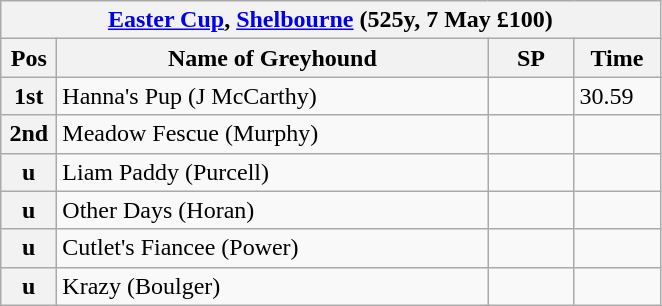<table class="wikitable">
<tr>
<th colspan="6"><a href='#'>Easter Cup</a>, <a href='#'>Shelbourne</a> (525y, 7 May £100)</th>
</tr>
<tr>
<th width=30>Pos</th>
<th width=280>Name of Greyhound</th>
<th width=50>SP</th>
<th width=50>Time</th>
</tr>
<tr>
<th>1st</th>
<td>Hanna's Pup (J McCarthy)</td>
<td></td>
<td>30.59</td>
</tr>
<tr>
<th>2nd</th>
<td>Meadow Fescue (Murphy)</td>
<td></td>
<td></td>
</tr>
<tr>
<th>u</th>
<td>Liam Paddy (Purcell)</td>
<td></td>
<td></td>
</tr>
<tr>
<th>u</th>
<td>Other Days (Horan)</td>
<td></td>
<td></td>
</tr>
<tr>
<th>u</th>
<td>Cutlet's Fiancee (Power)</td>
<td></td>
<td></td>
</tr>
<tr>
<th>u</th>
<td>Krazy (Boulger)</td>
<td></td>
<td></td>
</tr>
</table>
